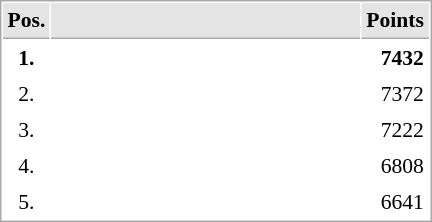<table cellspacing="1" cellpadding="3" style="border:1px solid #AAAAAA;font-size:90%">
<tr bgcolor="#E4E4E4">
<th style="border-bottom:1px solid #AAAAAA" width=10>Pos.</th>
<th style="border-bottom:1px solid #AAAAAA" width=200></th>
<th style="border-bottom:1px solid #AAAAAA" width=20>Points</th>
</tr>
<tr>
<td align="center"><strong>1.</strong></td>
<td><strong></strong></td>
<td align="right"><strong>7432</strong></td>
</tr>
<tr>
<td align="center">2.</td>
<td></td>
<td align="right">7372</td>
</tr>
<tr>
<td align="center">3.</td>
<td></td>
<td align="right">7222</td>
</tr>
<tr>
<td align="center">4.</td>
<td></td>
<td align="right">6808</td>
</tr>
<tr>
<td align="center">5.</td>
<td></td>
<td align="right">6641</td>
</tr>
</table>
